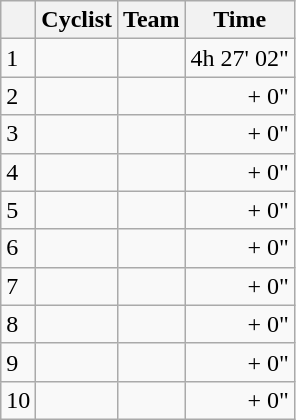<table class="wikitable">
<tr>
<th></th>
<th>Cyclist</th>
<th>Team</th>
<th>Time</th>
</tr>
<tr>
<td>1</td>
<td></td>
<td></td>
<td align="right">4h 27' 02"</td>
</tr>
<tr>
<td>2</td>
<td></td>
<td></td>
<td align="right">+ 0"</td>
</tr>
<tr>
<td>3</td>
<td></td>
<td></td>
<td align="right">+ 0"</td>
</tr>
<tr>
<td>4</td>
<td></td>
<td></td>
<td align="right">+ 0"</td>
</tr>
<tr>
<td>5</td>
<td></td>
<td></td>
<td align="right">+ 0"</td>
</tr>
<tr>
<td>6</td>
<td></td>
<td></td>
<td align="right">+ 0"</td>
</tr>
<tr>
<td>7</td>
<td></td>
<td></td>
<td align="right">+ 0"</td>
</tr>
<tr>
<td>8</td>
<td></td>
<td></td>
<td align="right">+ 0"</td>
</tr>
<tr>
<td>9</td>
<td></td>
<td></td>
<td align="right">+ 0"</td>
</tr>
<tr>
<td>10</td>
<td> </td>
<td></td>
<td align="right">+ 0"</td>
</tr>
</table>
